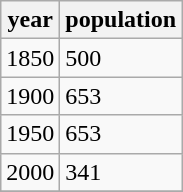<table class="wikitable">
<tr>
<th>year</th>
<th>population</th>
</tr>
<tr>
<td>1850</td>
<td>500</td>
</tr>
<tr>
<td>1900</td>
<td>653</td>
</tr>
<tr>
<td>1950</td>
<td>653</td>
</tr>
<tr>
<td>2000</td>
<td>341</td>
</tr>
<tr>
</tr>
</table>
